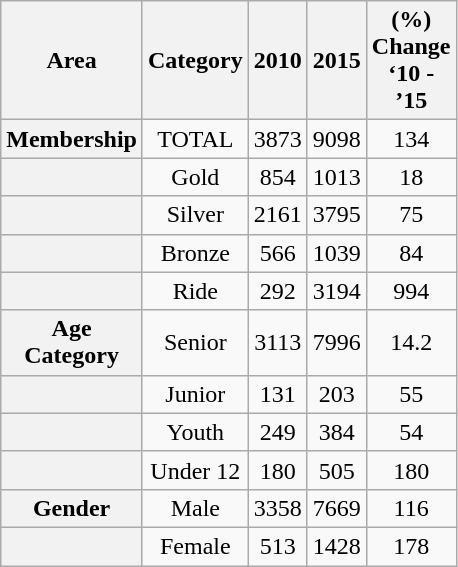<table class="wikitable" style="text-align: center; width: 200px; height: 200px;">
<tr>
<th scope="col">Area</th>
<th scope="col">Category</th>
<th scope="col">2010</th>
<th scope="col">2015</th>
<th scope="col">(%) Change ‘10 - ’15</th>
</tr>
<tr>
<th scope="row">Membership</th>
<td>TOTAL</td>
<td>3873</td>
<td>9098</td>
<td>134</td>
</tr>
<tr>
<th scope="row"></th>
<td>Gold</td>
<td>854</td>
<td>1013</td>
<td>18</td>
</tr>
<tr>
<th scope="row"></th>
<td>Silver</td>
<td>2161</td>
<td>3795</td>
<td>75</td>
</tr>
<tr>
<th scope="row"></th>
<td>Bronze</td>
<td>566</td>
<td>1039</td>
<td>84</td>
</tr>
<tr>
<th scope="row"></th>
<td>Ride</td>
<td>292</td>
<td>3194</td>
<td>994</td>
</tr>
<tr>
<th scope="row">Age Category</th>
<td>Senior</td>
<td>3113</td>
<td>7996</td>
<td>14.2</td>
</tr>
<tr>
<th scope="row"></th>
<td>Junior</td>
<td>131</td>
<td>203</td>
<td>55</td>
</tr>
<tr>
<th scope="row"></th>
<td>Youth</td>
<td>249</td>
<td>384</td>
<td>54</td>
</tr>
<tr>
<th scope="row"></th>
<td>Under 12</td>
<td>180</td>
<td>505</td>
<td>180</td>
</tr>
<tr>
<th scope="row">Gender</th>
<td>Male</td>
<td>3358</td>
<td>7669</td>
<td>116</td>
</tr>
<tr>
<th scope="row"></th>
<td>Female</td>
<td>513</td>
<td>1428</td>
<td>178</td>
</tr>
</table>
